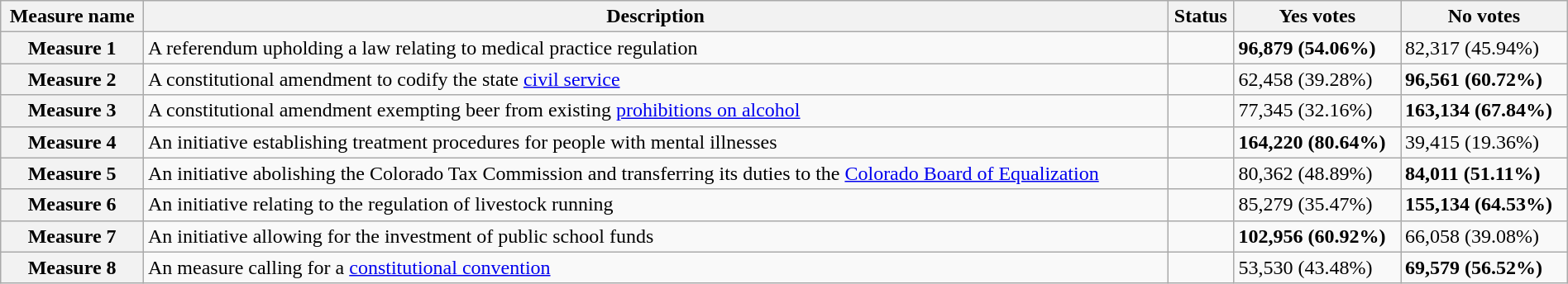<table class="wikitable sortable plainrowheaders" style="width:100%">
<tr>
<th scope="col">Measure name</th>
<th class="unsortable" scope="col">Description</th>
<th scope="col">Status</th>
<th scope="col">Yes votes</th>
<th scope="col">No votes</th>
</tr>
<tr>
<th scope="row">Measure 1</th>
<td>A referendum upholding a law relating to medical practice regulation</td>
<td></td>
<td><strong>96,879 (54.06%)</strong></td>
<td>82,317 (45.94%)</td>
</tr>
<tr>
<th scope="row">Measure 2</th>
<td>A constitutional amendment to codify the state <a href='#'>civil service</a></td>
<td></td>
<td>62,458 (39.28%)</td>
<td><strong>96,561 (60.72%)</strong></td>
</tr>
<tr>
<th scope="row">Measure 3</th>
<td>A constitutional amendment exempting beer from existing <a href='#'>prohibitions on alcohol</a></td>
<td></td>
<td>77,345 (32.16%)</td>
<td><strong>163,134 (67.84%)</strong></td>
</tr>
<tr>
<th scope="row">Measure 4</th>
<td>An initiative establishing treatment procedures for people with mental illnesses</td>
<td></td>
<td><strong>164,220 (80.64%)</strong></td>
<td>39,415 (19.36%)</td>
</tr>
<tr>
<th scope="row">Measure 5</th>
<td>An initiative abolishing the Colorado Tax Commission and transferring its duties to the <a href='#'>Colorado Board of Equalization</a></td>
<td></td>
<td>80,362 (48.89%)</td>
<td><strong>84,011 (51.11%)</strong></td>
</tr>
<tr>
<th scope="row">Measure 6</th>
<td>An initiative relating to the regulation of livestock running</td>
<td></td>
<td>85,279 (35.47%)</td>
<td><strong>155,134 (64.53%)</strong></td>
</tr>
<tr>
<th scope="row">Measure 7</th>
<td>An initiative allowing for the investment of public school funds</td>
<td></td>
<td><strong>102,956 (60.92%)</strong></td>
<td>66,058 (39.08%)</td>
</tr>
<tr>
<th scope="row">Measure 8</th>
<td>An measure calling for a <a href='#'>constitutional convention</a></td>
<td></td>
<td>53,530 (43.48%)</td>
<td><strong>69,579 (56.52%)</strong></td>
</tr>
</table>
